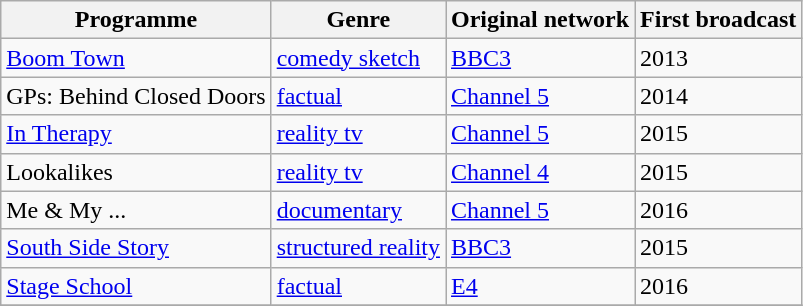<table class="wikitable sortable">
<tr>
<th align="left">Programme</th>
<th align="left">Genre</th>
<th align="left">Original network</th>
<th align="left">First broadcast</th>
</tr>
<tr>
<td align="left"><a href='#'>Boom Town</a></td>
<td align="left"><a href='#'>comedy sketch</a></td>
<td align="left"><a href='#'>BBC3</a></td>
<td align="left">2013</td>
</tr>
<tr>
<td align="left">GPs: Behind Closed Doors</td>
<td align="left"><a href='#'>factual</a></td>
<td align="left"><a href='#'>Channel 5</a></td>
<td align="left">2014</td>
</tr>
<tr>
<td align="left"><a href='#'>In Therapy</a></td>
<td align="left"><a href='#'>reality tv</a></td>
<td align="left"><a href='#'>Channel 5</a></td>
<td align="left">2015</td>
</tr>
<tr>
<td align="left">Lookalikes</td>
<td align="left"><a href='#'>reality tv</a></td>
<td align="left"><a href='#'>Channel 4</a></td>
<td align="left">2015</td>
</tr>
<tr>
<td align="left">Me & My ...</td>
<td align="left"><a href='#'>documentary</a></td>
<td align="left"><a href='#'>Channel 5</a></td>
<td align="left">2016</td>
</tr>
<tr>
<td align="left"><a href='#'>South Side Story</a></td>
<td align="left"><a href='#'>structured reality</a></td>
<td align="left"><a href='#'>BBC3</a></td>
<td align="left">2015</td>
</tr>
<tr>
<td align="left"><a href='#'>Stage School</a></td>
<td align="left"><a href='#'>factual</a></td>
<td align="left"><a href='#'>E4</a></td>
<td align="left">2016</td>
</tr>
<tr>
</tr>
</table>
